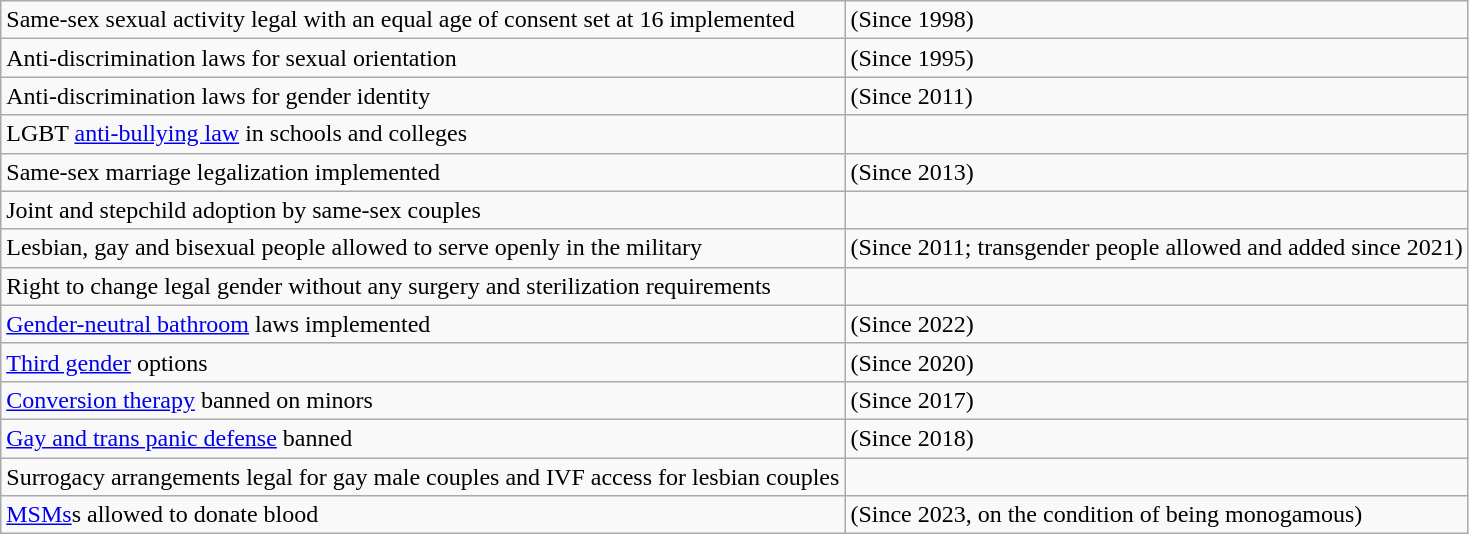<table class="wikitable">
<tr>
<td>Same-sex sexual activity legal with an equal age of consent set at 16 implemented</td>
<td> (Since 1998)</td>
</tr>
<tr>
<td>Anti-discrimination laws for sexual orientation</td>
<td> (Since 1995)</td>
</tr>
<tr>
<td>Anti-discrimination laws for gender identity</td>
<td> (Since 2011)</td>
</tr>
<tr>
<td>LGBT <a href='#'>anti-bullying law</a> in schools and colleges</td>
<td></td>
</tr>
<tr>
<td>Same-sex marriage legalization implemented</td>
<td> (Since 2013)</td>
</tr>
<tr>
<td>Joint and stepchild adoption by same-sex couples</td>
<td></td>
</tr>
<tr>
<td>Lesbian, gay and bisexual people allowed to serve openly in the military</td>
<td> (Since 2011; transgender people allowed and added since 2021)</td>
</tr>
<tr>
<td>Right to change legal gender without any surgery and sterilization requirements</td>
<td></td>
</tr>
<tr>
<td><a href='#'>Gender-neutral bathroom</a> laws implemented</td>
<td> (Since 2022)</td>
</tr>
<tr>
<td><a href='#'>Third gender</a> options</td>
<td> (Since 2020)</td>
</tr>
<tr>
<td><a href='#'>Conversion therapy</a> banned on minors</td>
<td> (Since 2017)</td>
</tr>
<tr>
<td><a href='#'>Gay and trans panic defense</a> banned</td>
<td> (Since 2018)</td>
</tr>
<tr>
<td>Surrogacy arrangements legal for gay male couples and IVF access for lesbian couples</td>
<td></td>
</tr>
<tr>
<td><a href='#'>MSMs</a>s allowed to donate blood</td>
<td> (Since 2023, on the condition of being monogamous)</td>
</tr>
</table>
